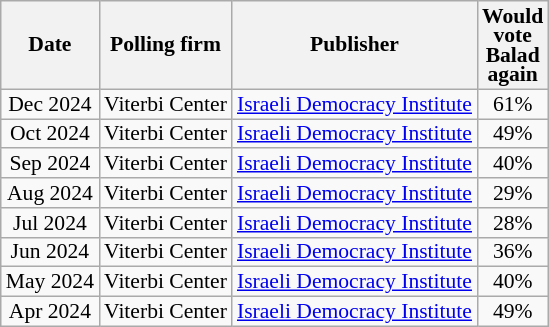<table class="wikitable sortable" style="text-align:center; font-size:90%; line-height:13px">
<tr>
<th>Date</th>
<th>Polling firm</th>
<th>Publisher</th>
<th>Would<br>vote<br>Balad<br>again</th>
</tr>
<tr>
<td data-sort-value=2024-12>Dec 2024</td>
<td>Viterbi Center</td>
<td><a href='#'>Israeli Democracy Institute</a></td>
<td>61%</td>
</tr>
<tr>
<td data-sort-value=2024-10>Oct 2024</td>
<td>Viterbi Center</td>
<td><a href='#'>Israeli Democracy Institute</a></td>
<td>49%</td>
</tr>
<tr>
<td data-sort-value=2024-09>Sep 2024</td>
<td>Viterbi Center</td>
<td><a href='#'>Israeli Democracy Institute</a></td>
<td>40%</td>
</tr>
<tr>
<td data-sort-value=2024-08>Aug 2024</td>
<td>Viterbi Center</td>
<td><a href='#'>Israeli Democracy Institute</a></td>
<td>29%</td>
</tr>
<tr>
<td data-sort-value=2024-07>Jul 2024</td>
<td>Viterbi Center</td>
<td><a href='#'>Israeli Democracy Institute</a></td>
<td>28%</td>
</tr>
<tr>
<td data-sort-value=2024-06>Jun 2024</td>
<td>Viterbi Center</td>
<td><a href='#'>Israeli Democracy Institute</a></td>
<td>36%</td>
</tr>
<tr>
<td data-sort-value=2024-05>May 2024</td>
<td>Viterbi Center</td>
<td><a href='#'>Israeli Democracy Institute</a></td>
<td>40%</td>
</tr>
<tr>
<td data-sort-value=2024-04>Apr 2024</td>
<td>Viterbi Center</td>
<td><a href='#'>Israeli Democracy Institute</a></td>
<td>49%</td>
</tr>
</table>
